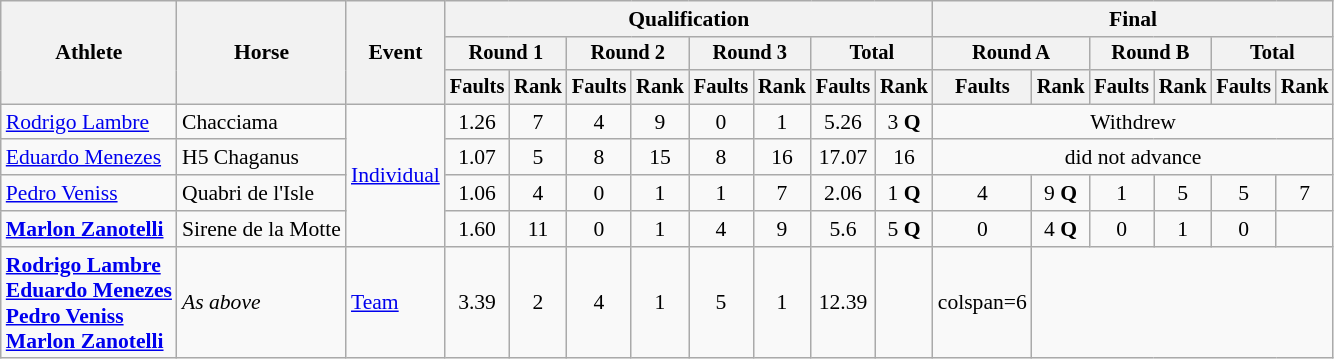<table class=wikitable style=font-size:90%;text-align:center>
<tr>
<th rowspan=3>Athlete</th>
<th rowspan=3>Horse</th>
<th rowspan=3>Event</th>
<th colspan=8>Qualification</th>
<th colspan=6>Final</th>
</tr>
<tr style=font-size:95%>
<th colspan=2>Round 1</th>
<th colspan=2>Round 2</th>
<th colspan=2>Round 3</th>
<th colspan=2>Total</th>
<th colspan=2>Round A</th>
<th colspan=2>Round B</th>
<th colspan=2>Total</th>
</tr>
<tr style=font-size:95%>
<th>Faults</th>
<th>Rank</th>
<th>Faults</th>
<th>Rank</th>
<th>Faults</th>
<th>Rank</th>
<th>Faults</th>
<th>Rank</th>
<th>Faults</th>
<th>Rank</th>
<th>Faults</th>
<th>Rank</th>
<th>Faults</th>
<th>Rank</th>
</tr>
<tr>
<td align=left><a href='#'>Rodrigo Lambre</a></td>
<td align=left>Chacciama</td>
<td align=left rowspan=4><a href='#'>Individual</a></td>
<td>1.26</td>
<td>7</td>
<td>4</td>
<td>9</td>
<td>0</td>
<td>1</td>
<td>5.26</td>
<td>3 <strong>Q</strong></td>
<td colspan=6>Withdrew</td>
</tr>
<tr>
<td align=left><a href='#'>Eduardo Menezes</a></td>
<td align=left>H5 Chaganus</td>
<td>1.07</td>
<td>5</td>
<td>8</td>
<td>15</td>
<td>8</td>
<td>16</td>
<td>17.07</td>
<td>16</td>
<td colspan=6>did not advance</td>
</tr>
<tr>
<td align=left><a href='#'>Pedro Veniss</a></td>
<td align=left>Quabri de l'Isle</td>
<td>1.06</td>
<td>4</td>
<td>0</td>
<td>1</td>
<td>1</td>
<td>7</td>
<td>2.06</td>
<td>1 <strong>Q</strong></td>
<td>4</td>
<td>9 <strong>Q</strong></td>
<td>1</td>
<td>5</td>
<td>5</td>
<td>7</td>
</tr>
<tr>
<td align=left><strong><a href='#'>Marlon Zanotelli</a></strong></td>
<td align=left>Sirene de la Motte</td>
<td>1.60</td>
<td>11</td>
<td>0</td>
<td>1</td>
<td>4</td>
<td>9</td>
<td>5.6</td>
<td>5 <strong>Q</strong></td>
<td>0</td>
<td>4 <strong>Q</strong></td>
<td>0</td>
<td>1</td>
<td>0</td>
<td></td>
</tr>
<tr>
<td align=left><strong><a href='#'>Rodrigo Lambre</a></strong><br><strong><a href='#'>Eduardo Menezes</a></strong><br><strong><a href='#'>Pedro Veniss</a></strong><br><strong><a href='#'>Marlon Zanotelli</a></strong></td>
<td align=left><em>As above</em></td>
<td align=left><a href='#'>Team</a></td>
<td>3.39</td>
<td>2</td>
<td>4</td>
<td>1</td>
<td>5</td>
<td>1</td>
<td>12.39</td>
<td></td>
<td>colspan=6 </td>
</tr>
</table>
